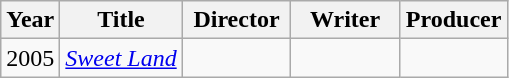<table class="wikitable">
<tr>
<th>Year</th>
<th>Title</th>
<th width="65">Director</th>
<th width="65">Writer</th>
<th width="65">Producer</th>
</tr>
<tr>
<td>2005</td>
<td><em><a href='#'>Sweet Land</a></em></td>
<td></td>
<td></td>
<td></td>
</tr>
</table>
